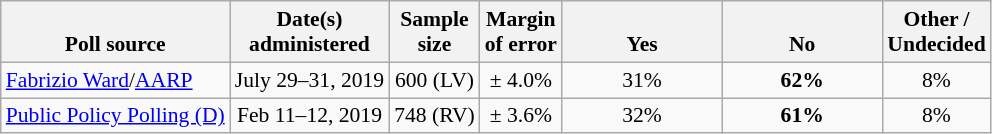<table class="wikitable" style="font-size:90%;text-align:center;">
<tr valign=bottom>
<th>Poll source</th>
<th>Date(s)<br>administered</th>
<th>Sample<br>size</th>
<th>Margin<br>of error</th>
<th style="width:100px;">Yes</th>
<th style="width:100px;">No</th>
<th>Other /<br>Undecided</th>
</tr>
<tr>
<td style="text-align:left;"><a href='#'>Fabrizio Ward</a>/<a href='#'>AARP</a></td>
<td>July 29–31, 2019</td>
<td>600 (LV)</td>
<td>± 4.0%</td>
<td>31%</td>
<td><strong>62%</strong></td>
<td>8%</td>
</tr>
<tr>
<td style="text-align:left;"><a href='#'>Public Policy Polling (D)</a></td>
<td>Feb 11–12, 2019</td>
<td>748 (RV)</td>
<td>± 3.6%</td>
<td>32%</td>
<td><strong>61%</strong></td>
<td>8%</td>
</tr>
</table>
